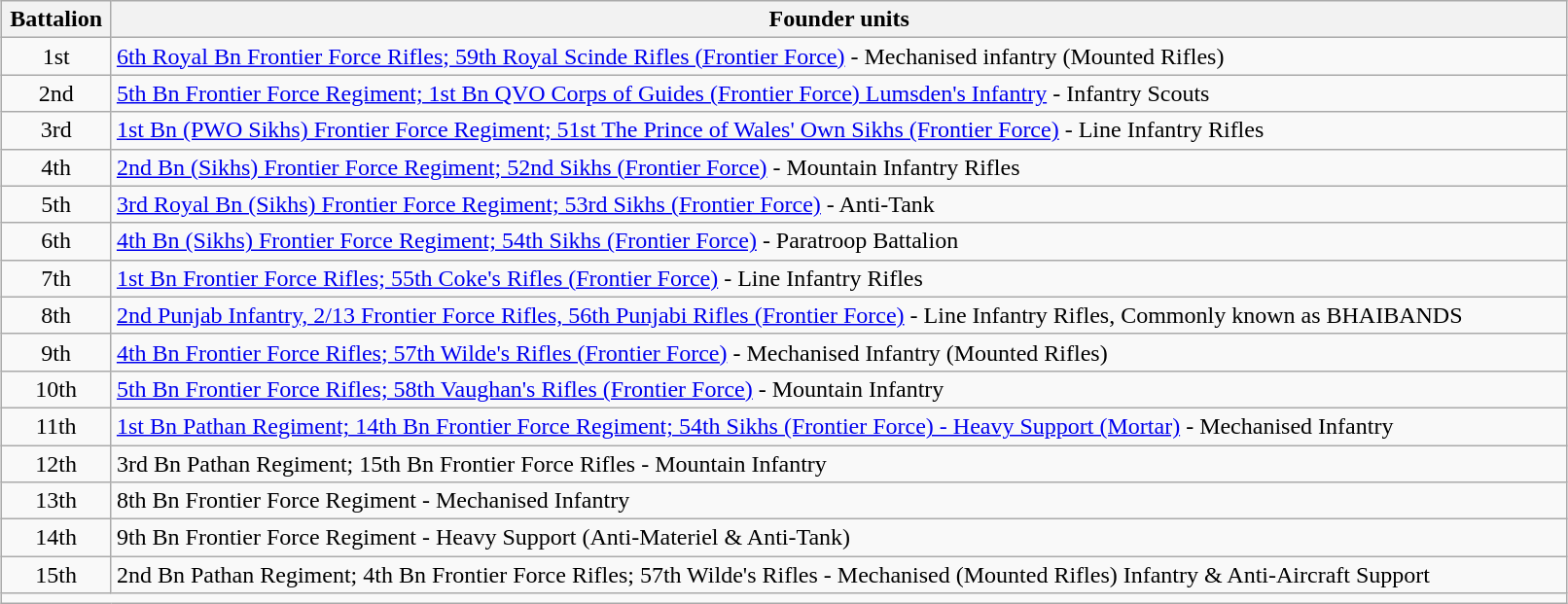<table class="wikitable" style="margin:auto; width:85%;">
<tr>
<th>Battalion</th>
<th>Founder units</th>
</tr>
<tr>
<td style="text-align:center;">1st</td>
<td><a href='#'>6th Royal Bn Frontier Force Rifles; 59th Royal Scinde Rifles (Frontier Force)</a> - Mechanised infantry (Mounted Rifles)</td>
</tr>
<tr>
<td style="text-align:center;">2nd</td>
<td><a href='#'>5th Bn Frontier Force Regiment; 1st Bn QVO Corps of Guides (Frontier Force) Lumsden's Infantry</a> - Infantry Scouts</td>
</tr>
<tr>
<td style="text-align:center;">3rd</td>
<td><a href='#'>1st Bn (PWO Sikhs) Frontier Force Regiment; 51st The Prince of Wales' Own Sikhs (Frontier Force)</a> - Line Infantry Rifles</td>
</tr>
<tr>
<td style="text-align:center;">4th</td>
<td><a href='#'>2nd Bn (Sikhs) Frontier Force Regiment; 52nd Sikhs (Frontier Force)</a> - Mountain Infantry Rifles</td>
</tr>
<tr>
<td style="text-align:center;">5th</td>
<td><a href='#'>3rd Royal Bn (Sikhs) Frontier Force Regiment; 53rd Sikhs (Frontier Force)</a> - Anti-Tank</td>
</tr>
<tr>
<td style="text-align:center;">6th</td>
<td><a href='#'>4th Bn (Sikhs) Frontier Force Regiment; 54th Sikhs (Frontier Force)</a> - Paratroop Battalion</td>
</tr>
<tr>
<td style="text-align:center;">7th</td>
<td><a href='#'>1st Bn Frontier Force Rifles; 55th Coke's Rifles (Frontier Force)</a> - Line Infantry Rifles</td>
</tr>
<tr>
<td style="text-align:center;">8th</td>
<td><a href='#'>2nd Punjab Infantry, 2/13 Frontier Force Rifles, 56th Punjabi Rifles (Frontier Force)</a> - Line Infantry Rifles, Commonly known as BHAIBANDS</td>
</tr>
<tr>
<td style="text-align:center;">9th</td>
<td><a href='#'>4th Bn Frontier Force Rifles; 57th Wilde's Rifles (Frontier Force)</a> - Mechanised Infantry (Mounted Rifles)</td>
</tr>
<tr>
<td style="text-align:center;">10th</td>
<td><a href='#'>5th Bn Frontier Force Rifles; 58th Vaughan's Rifles (Frontier Force)</a> - Mountain Infantry</td>
</tr>
<tr>
<td style="text-align:center;">11th</td>
<td><a href='#'>1st Bn Pathan Regiment; 14th Bn Frontier Force Regiment; 54th Sikhs (Frontier Force) - Heavy Support (Mortar)</a> - Mechanised Infantry</td>
</tr>
<tr>
<td style="text-align:center;">12th</td>
<td>3rd Bn Pathan Regiment; 15th Bn Frontier Force Rifles - Mountain Infantry</td>
</tr>
<tr>
<td style="text-align:center;">13th</td>
<td>8th Bn Frontier Force Regiment - Mechanised Infantry</td>
</tr>
<tr>
<td style="text-align:center;">14th</td>
<td>9th Bn Frontier Force Regiment - Heavy Support (Anti-Materiel & Anti-Tank)</td>
</tr>
<tr>
<td style="text-align:center;">15th</td>
<td>2nd Bn Pathan Regiment; 4th Bn Frontier Force Rifles; 57th Wilde's Rifles - Mechanised (Mounted Rifles) Infantry & Anti-Aircraft Support</td>
</tr>
<tr>
<td colspan="2"></td>
</tr>
</table>
